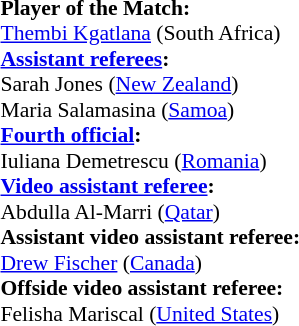<table style="width:100%; font-size:90%;">
<tr>
<td><br><strong>Player of the Match:</strong>
<br><a href='#'>Thembi Kgatlana</a> (South Africa)<br><strong><a href='#'>Assistant referees</a>:</strong>
<br>Sarah Jones (<a href='#'>New Zealand</a>)
<br>Maria Salamasina (<a href='#'>Samoa</a>)
<br><strong><a href='#'>Fourth official</a>:</strong>
<br>Iuliana Demetrescu (<a href='#'>Romania</a>)
<br><strong><a href='#'>Video assistant referee</a>:</strong>
<br>Abdulla Al-Marri (<a href='#'>Qatar</a>)
<br><strong>Assistant video assistant referee:</strong>
<br><a href='#'>Drew Fischer</a> (<a href='#'>Canada</a>)
<br><strong>Offside video assistant referee:</strong>
<br>Felisha Mariscal (<a href='#'>United States</a>)</td>
</tr>
</table>
